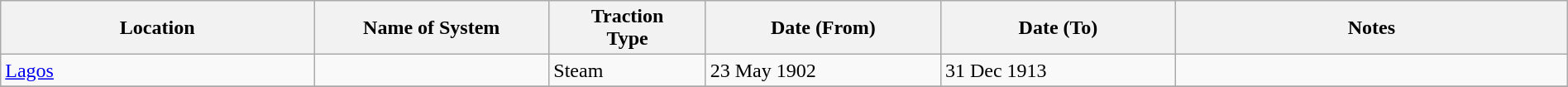<table class="wikitable" style="width:100%;">
<tr>
<th style="width:20%;">Location</th>
<th style="width:15%;">Name of System</th>
<th style="width:10%;">Traction<br>Type</th>
<th style="width:15%;">Date (From)</th>
<th style="width:15%;">Date (To)</th>
<th style="width:25%;">Notes</th>
</tr>
<tr>
<td><a href='#'>Lagos</a></td>
<td> </td>
<td>Steam</td>
<td>23 May 1902</td>
<td>31 Dec 1913</td>
<td> </td>
</tr>
<tr>
</tr>
</table>
